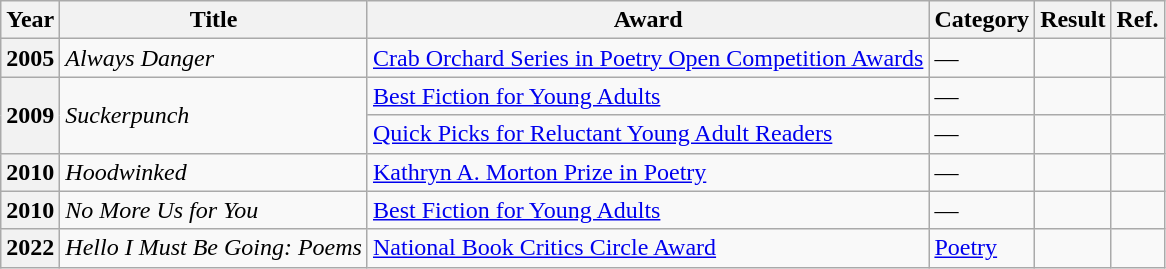<table class="wikitable sortable">
<tr>
<th>Year</th>
<th>Title</th>
<th>Award</th>
<th>Category</th>
<th>Result</th>
<th>Ref.</th>
</tr>
<tr>
<th>2005</th>
<td><em>Always Danger</em></td>
<td><a href='#'>Crab Orchard Series in Poetry Open Competition Awards</a></td>
<td>—</td>
<td></td>
<td></td>
</tr>
<tr>
<th rowspan="2">2009</th>
<td rowspan="2"><em>Suckerpunch</em></td>
<td><a href='#'>Best Fiction for Young Adults</a></td>
<td>—</td>
<td></td>
<td></td>
</tr>
<tr>
<td><a href='#'>Quick Picks for Reluctant Young Adult Readers</a></td>
<td>—</td>
<td></td>
<td></td>
</tr>
<tr>
<th>2010</th>
<td><em>Hoodwinked</em></td>
<td><a href='#'>Kathryn A. Morton Prize in Poetry</a></td>
<td>—</td>
<td></td>
<td></td>
</tr>
<tr>
<th>2010</th>
<td><em>No More Us for You</em></td>
<td><a href='#'>Best Fiction for Young Adults</a></td>
<td>—</td>
<td></td>
<td></td>
</tr>
<tr>
<th>2022</th>
<td><em>Hello I Must Be Going: Poems</em></td>
<td><a href='#'>National Book Critics Circle Award</a></td>
<td><a href='#'>Poetry</a></td>
<td></td>
<td></td>
</tr>
</table>
